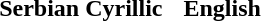<table cellpadding=6 style="margin:1em auto;">
<tr>
<th>Serbian Cyrillic</th>
<th>English</th>
</tr>
<tr style="vertical-align:top; white-space:nowrap;">
<td><br></td>
<td><br></td>
</tr>
</table>
